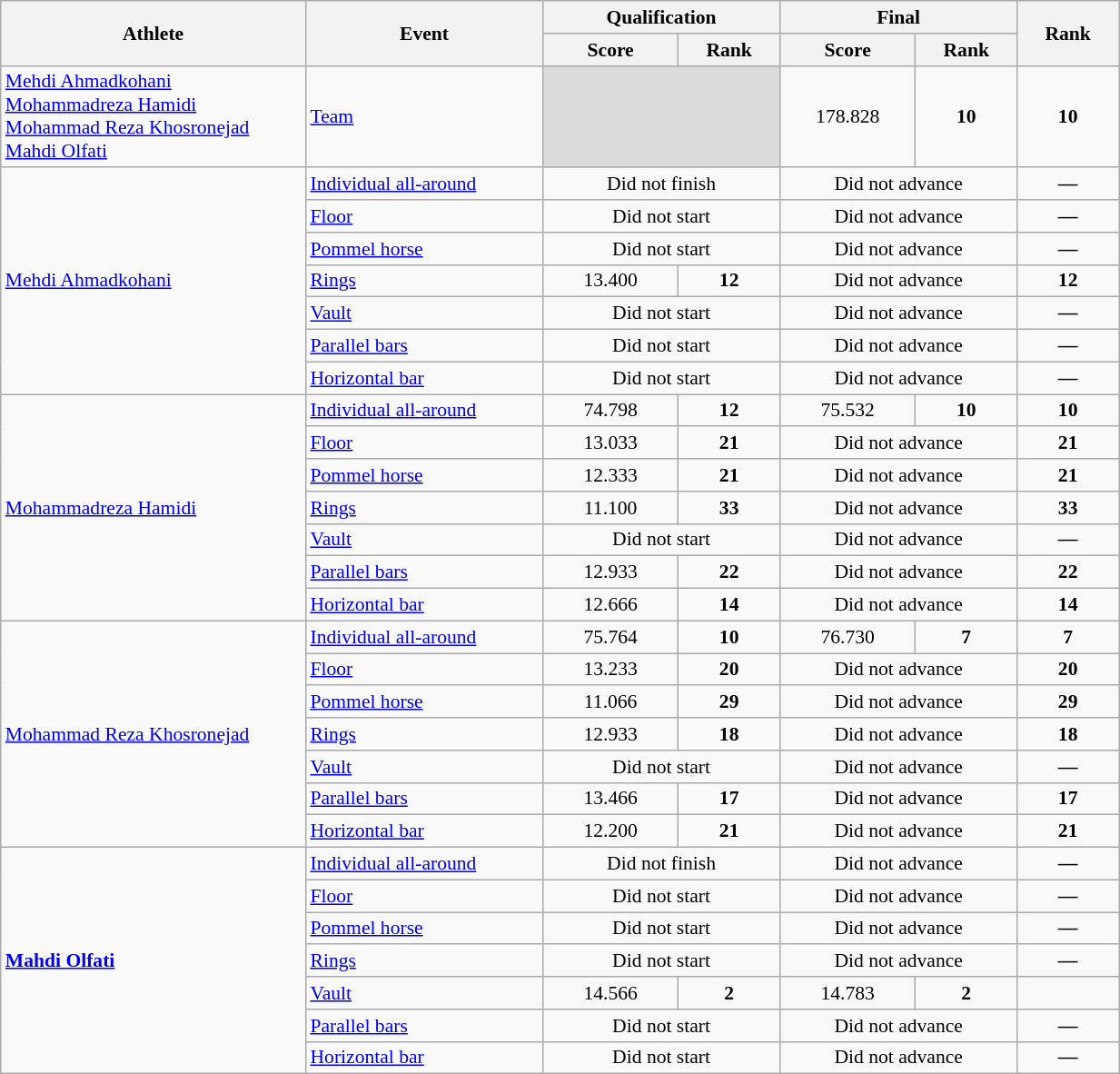<table class="wikitable" width="65%" style="text-align:center; font-size:90%">
<tr>
<th rowspan="2" width="18%">Athlete</th>
<th rowspan="2" width="14%">Event</th>
<th colspan="2" width="14%">Qualification</th>
<th colspan="2" width="14%">Final</th>
<th rowspan="2" width="6%">Rank</th>
</tr>
<tr>
<th width="8%">Score</th>
<th>Rank</th>
<th width="8%">Score</th>
<th>Rank</th>
</tr>
<tr>
<td align="left"><a href='#'>Mehdi Ahmadkohani</a><br><a href='#'>Mohammadreza Hamidi</a><br><a href='#'>Mohammad Reza Khosronejad</a><br><a href='#'>Mahdi Olfati</a></td>
<td align="left"><a href='#'>Team</a></td>
<td colspan=2 bgcolor=#DCDCDC></td>
<td>178.828</td>
<td><strong>10</strong></td>
<td><strong>10</strong></td>
</tr>
<tr>
<td rowspan=7 align="left"><a href='#'>Mehdi Ahmadkohani</a></td>
<td align="left"><a href='#'>Individual all-around</a></td>
<td colspan=2 align=center>Did not finish</td>
<td colspan=2 align=center>Did not advance</td>
<td><strong>—</strong></td>
</tr>
<tr>
<td align="left"><a href='#'>Floor</a></td>
<td colspan=2 align=center>Did not start</td>
<td colspan=2 align=center>Did not advance</td>
<td><strong>—</strong></td>
</tr>
<tr>
<td align="left"><a href='#'>Pommel horse</a></td>
<td colspan=2 align=center>Did not start</td>
<td colspan=2 align=center>Did not advance</td>
<td><strong>—</strong></td>
</tr>
<tr>
<td align="left"><a href='#'>Rings</a></td>
<td>13.400</td>
<td><strong>12</strong></td>
<td colspan=2 align=center>Did not advance</td>
<td><strong>12</strong></td>
</tr>
<tr>
<td align="left"><a href='#'>Vault</a></td>
<td colspan=2 align=center>Did not start</td>
<td colspan=2 align=center>Did not advance</td>
<td><strong>—</strong></td>
</tr>
<tr>
<td align="left"><a href='#'>Parallel bars</a></td>
<td colspan=2 align=center>Did not start</td>
<td colspan=2 align=center>Did not advance</td>
<td><strong>—</strong></td>
</tr>
<tr>
<td align="left"><a href='#'>Horizontal bar</a></td>
<td colspan=2 align=center>Did not start</td>
<td colspan=2 align=center>Did not advance</td>
<td><strong>—</strong></td>
</tr>
<tr>
<td rowspan=7 align="left"><a href='#'>Mohammadreza Hamidi</a></td>
<td align="left"><a href='#'>Individual all-around</a></td>
<td>74.798</td>
<td><strong>12</strong> <strong></strong></td>
<td>75.532</td>
<td><strong>10</strong></td>
<td><strong>10</strong></td>
</tr>
<tr>
<td align="left"><a href='#'>Floor</a></td>
<td>13.033</td>
<td><strong>21</strong></td>
<td colspan=2 align=center>Did not advance</td>
<td><strong>21</strong></td>
</tr>
<tr>
<td align="left"><a href='#'>Pommel horse</a></td>
<td>12.333</td>
<td><strong>21</strong></td>
<td colspan=2 align=center>Did not advance</td>
<td><strong>21</strong></td>
</tr>
<tr>
<td align="left"><a href='#'>Rings</a></td>
<td>11.100</td>
<td><strong>33</strong></td>
<td colspan=2 align=center>Did not advance</td>
<td><strong>33</strong></td>
</tr>
<tr>
<td align="left"><a href='#'>Vault</a></td>
<td colspan=2 align=center>Did not start</td>
<td colspan=2 align=center>Did not advance</td>
<td><strong>—</strong></td>
</tr>
<tr>
<td align="left"><a href='#'>Parallel bars</a></td>
<td>12.933</td>
<td><strong>22</strong></td>
<td colspan=2 align=center>Did not advance</td>
<td><strong>22</strong></td>
</tr>
<tr>
<td align="left"><a href='#'>Horizontal bar</a></td>
<td>12.666</td>
<td><strong>14</strong></td>
<td colspan=2 align=center>Did not advance</td>
<td><strong>14</strong></td>
</tr>
<tr>
<td rowspan=7 align="left"><a href='#'>Mohammad Reza Khosronejad</a></td>
<td align="left"><a href='#'>Individual all-around</a></td>
<td>75.764</td>
<td><strong>10</strong> <strong></strong></td>
<td>76.730</td>
<td><strong>7</strong></td>
<td><strong>7</strong></td>
</tr>
<tr>
<td align="left"><a href='#'>Floor</a></td>
<td>13.233</td>
<td><strong>20</strong></td>
<td colspan=2 align=center>Did not advance</td>
<td><strong>20</strong></td>
</tr>
<tr>
<td align="left"><a href='#'>Pommel horse</a></td>
<td>11.066</td>
<td><strong>29</strong></td>
<td colspan=2 align=center>Did not advance</td>
<td><strong>29</strong></td>
</tr>
<tr>
<td align="left"><a href='#'>Rings</a></td>
<td>12.933</td>
<td><strong>18</strong></td>
<td colspan=2 align=center>Did not advance</td>
<td><strong>18</strong></td>
</tr>
<tr>
<td align="left"><a href='#'>Vault</a></td>
<td colspan=2 align=center>Did not start</td>
<td colspan=2 align=center>Did not advance</td>
<td><strong>—</strong></td>
</tr>
<tr>
<td align="left"><a href='#'>Parallel bars</a></td>
<td>13.466</td>
<td><strong>17</strong></td>
<td colspan=2 align=center>Did not advance</td>
<td><strong>17</strong></td>
</tr>
<tr>
<td align="left"><a href='#'>Horizontal bar</a></td>
<td>12.200</td>
<td><strong>21</strong></td>
<td colspan=2 align=center>Did not advance</td>
<td><strong>21</strong></td>
</tr>
<tr>
<td rowspan=7 align="left"><strong><a href='#'>Mahdi Olfati</a></strong></td>
<td align="left"><a href='#'>Individual all-around</a></td>
<td colspan=2 align=center>Did not finish</td>
<td colspan=2 align=center>Did not advance</td>
<td><strong>—</strong></td>
</tr>
<tr>
<td align="left"><a href='#'>Floor</a></td>
<td colspan=2 align=center>Did not start</td>
<td colspan=2 align=center>Did not advance</td>
<td><strong>—</strong></td>
</tr>
<tr>
<td align="left"><a href='#'>Pommel horse</a></td>
<td colspan=2 align=center>Did not start</td>
<td colspan=2 align=center>Did not advance</td>
<td><strong>—</strong></td>
</tr>
<tr>
<td align="left"><a href='#'>Rings</a></td>
<td colspan=2 align=center>Did not start</td>
<td colspan=2 align=center>Did not advance</td>
<td><strong>—</strong></td>
</tr>
<tr>
<td align="left"><a href='#'>Vault</a></td>
<td>14.566</td>
<td><strong>2</strong> <strong></strong></td>
<td>14.783</td>
<td><strong>2</strong></td>
<td></td>
</tr>
<tr>
<td align="left"><a href='#'>Parallel bars</a></td>
<td colspan=2 align=center>Did not start</td>
<td colspan=2 align=center>Did not advance</td>
<td><strong>—</strong></td>
</tr>
<tr>
<td align="left"><a href='#'>Horizontal bar</a></td>
<td colspan=2 align=center>Did not start</td>
<td colspan=2 align=center>Did not advance</td>
<td><strong>—</strong></td>
</tr>
</table>
